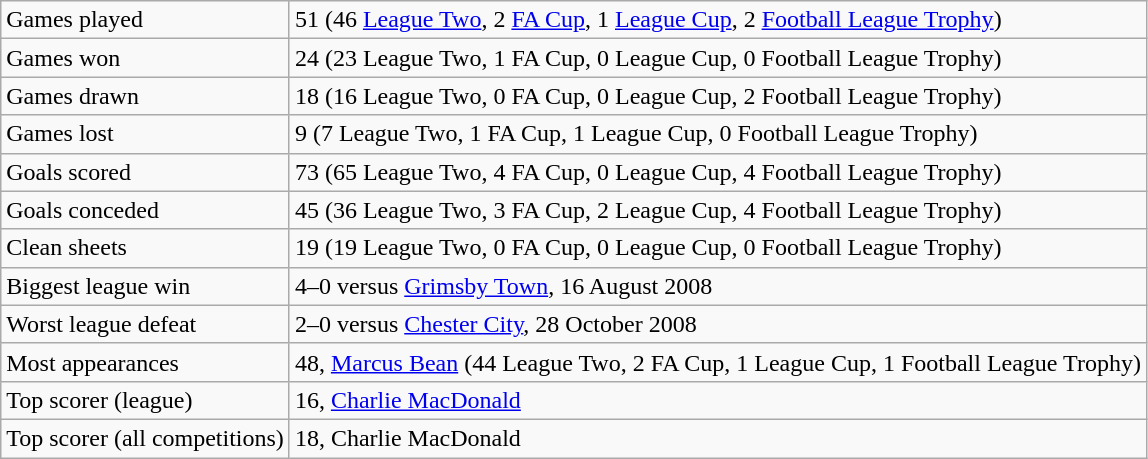<table class="wikitable">
<tr>
<td>Games played</td>
<td>51 (46 <a href='#'>League Two</a>, 2 <a href='#'>FA Cup</a>, 1 <a href='#'>League Cup</a>, 2 <a href='#'>Football League Trophy</a>)</td>
</tr>
<tr>
<td>Games won</td>
<td>24 (23 League Two, 1 FA Cup, 0 League Cup, 0 Football League Trophy)</td>
</tr>
<tr>
<td>Games drawn</td>
<td>18 (16 League Two, 0 FA Cup, 0 League Cup, 2 Football League Trophy)</td>
</tr>
<tr>
<td>Games lost</td>
<td>9 (7 League Two, 1 FA Cup, 1 League Cup, 0 Football League Trophy)</td>
</tr>
<tr>
<td>Goals scored</td>
<td>73 (65 League Two, 4 FA Cup, 0 League Cup, 4 Football League Trophy)</td>
</tr>
<tr>
<td>Goals conceded</td>
<td>45 (36 League Two, 3 FA Cup, 2 League Cup, 4 Football League Trophy)</td>
</tr>
<tr>
<td>Clean sheets</td>
<td>19 (19 League Two, 0 FA Cup, 0 League Cup, 0 Football League Trophy)</td>
</tr>
<tr>
<td>Biggest league win</td>
<td>4–0 versus <a href='#'>Grimsby Town</a>, 16 August 2008</td>
</tr>
<tr>
<td>Worst league defeat</td>
<td>2–0 versus <a href='#'>Chester City</a>, 28 October 2008</td>
</tr>
<tr>
<td>Most appearances</td>
<td>48, <a href='#'>Marcus Bean</a> (44 League Two, 2 FA Cup, 1 League Cup, 1 Football League Trophy)</td>
</tr>
<tr>
<td>Top scorer (league)</td>
<td>16, <a href='#'>Charlie MacDonald</a></td>
</tr>
<tr>
<td>Top scorer (all competitions)</td>
<td>18, Charlie MacDonald</td>
</tr>
</table>
